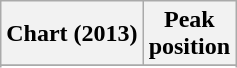<table class="wikitable sortable">
<tr>
<th>Chart (2013)</th>
<th>Peak<br>position</th>
</tr>
<tr>
</tr>
<tr>
</tr>
</table>
